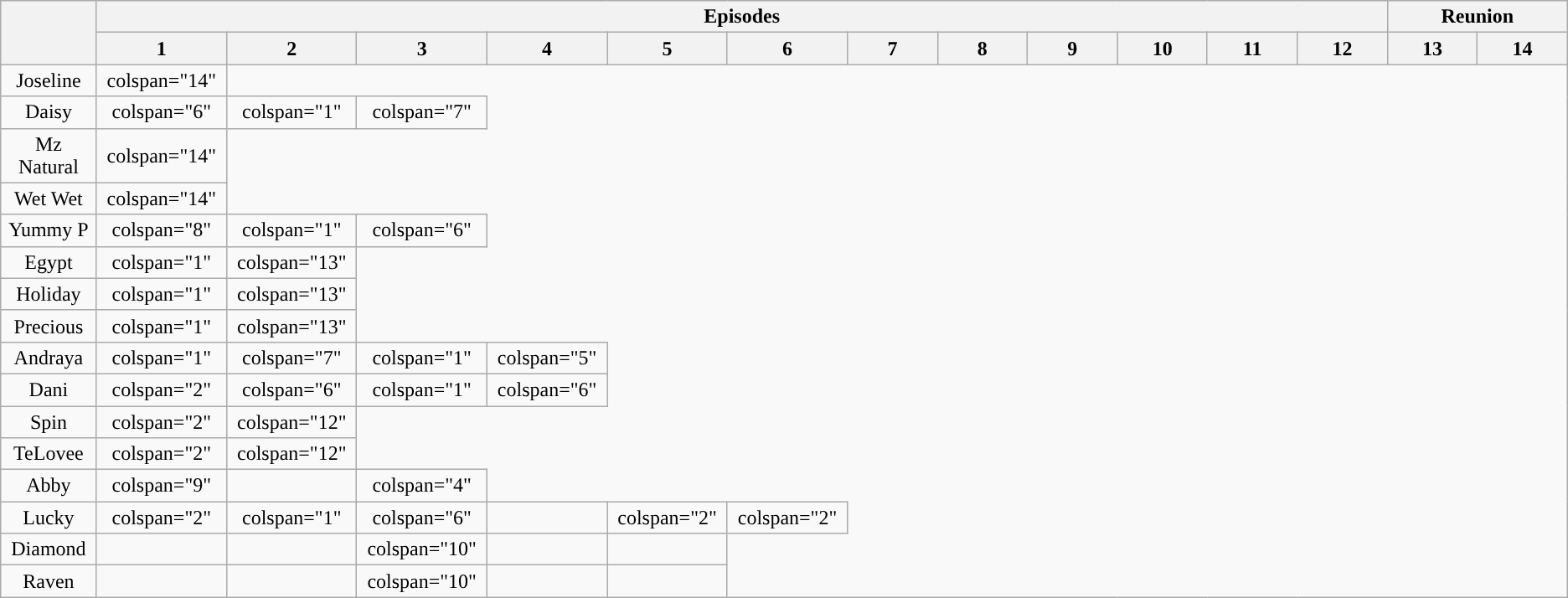<table class="wikitable plainrowheaders" style="text-align:center;">
<tr>
<th scope="col" rowspan="2" style="width:5%;"></th>
<th scope="col" colspan="12">Episodes</th>
<th scope="col" colspan="2">Reunion</th>
</tr>
<tr>
<th style="width:5%;">1</th>
<th style="width:5%;">2</th>
<th style="width:5%;">3</th>
<th style="width:5%;">4</th>
<th style="width:5%;">5</th>
<th style="width:5%;">6</th>
<th style="width:5%;">7</th>
<th style="width:5%;">8</th>
<th style="width:5%;">9</th>
<th style="width:5%;">10</th>
<th style="width:5%;">11</th>
<th style="width:5%;">12</th>
<th style="width:5%;">13</th>
<th style="width:5%;">14</th>
</tr>
<tr>
<td scope="row">Joseline</td>
<td>colspan="14" </td>
</tr>
<tr>
<td scope="row">Daisy</td>
<td>colspan="6" </td>
<td>colspan="1" </td>
<td>colspan="7" </td>
</tr>
<tr>
<td scope="row">Mz Natural</td>
<td>colspan="14" </td>
</tr>
<tr>
<td scope="row">Wet Wet</td>
<td>colspan="14" </td>
</tr>
<tr>
<td scope="row">Yummy P</td>
<td>colspan="8" </td>
<td>colspan="1" </td>
<td>colspan="6" </td>
</tr>
<tr>
<td scope="row">Egypt</td>
<td>colspan="1" </td>
<td>colspan="13" </td>
</tr>
<tr>
<td scope="row">Holiday</td>
<td>colspan="1" </td>
<td>colspan="13" </td>
</tr>
<tr>
<td scope="row">Precious</td>
<td>colspan="1" </td>
<td>colspan="13" </td>
</tr>
<tr>
<td scope="row">Andraya</td>
<td>colspan="1" </td>
<td>colspan="7" </td>
<td>colspan="1" </td>
<td>colspan="5" </td>
</tr>
<tr>
<td scope="row">Dani</td>
<td>colspan="2" </td>
<td>colspan="6" </td>
<td>colspan="1" </td>
<td>colspan="6" </td>
</tr>
<tr>
<td scope="row">Spin</td>
<td>colspan="2" </td>
<td>colspan="12" </td>
</tr>
<tr>
<td scope="row">TeLovee</td>
<td>colspan="2" </td>
<td>colspan="12" </td>
</tr>
<tr>
<td scope="row">Abby</td>
<td>colspan="9" </td>
<td></td>
<td>colspan="4" </td>
</tr>
<tr>
<td scope="row">Lucky</td>
<td>colspan="2" </td>
<td>colspan="1" </td>
<td>colspan="6" </td>
<td></td>
<td>colspan="2" </td>
<td>colspan="2" </td>
</tr>
<tr>
<td scope="row">Diamond</td>
<td></td>
<td></td>
<td>colspan="10" </td>
<td></td>
<td></td>
</tr>
<tr>
<td scope="row">Raven</td>
<td></td>
<td></td>
<td>colspan="10" </td>
<td></td>
<td></td>
</tr>
</table>
